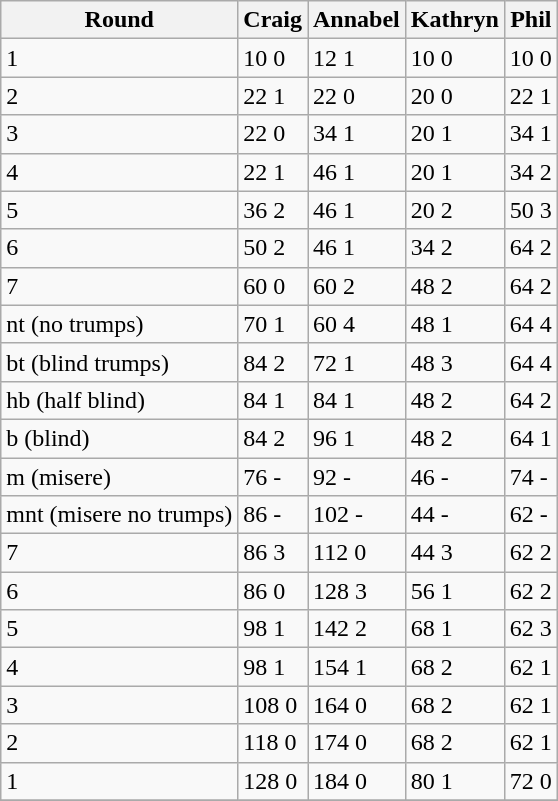<table class="wikitable">
<tr>
<th>Round</th>
<th>Craig</th>
<th>Annabel</th>
<th>Kathryn</th>
<th>Phil</th>
</tr>
<tr>
<td>1</td>
<td>10 0</td>
<td>12 1</td>
<td>10 0</td>
<td>10 0</td>
</tr>
<tr>
<td>2</td>
<td>22 1</td>
<td>22 0</td>
<td>20 0</td>
<td>22 1</td>
</tr>
<tr>
<td>3</td>
<td>22 0</td>
<td>34 1</td>
<td>20 1</td>
<td>34 1</td>
</tr>
<tr>
<td>4</td>
<td>22 1</td>
<td>46 1</td>
<td>20 1</td>
<td>34 2</td>
</tr>
<tr>
<td>5</td>
<td>36 2</td>
<td>46 1</td>
<td>20 2</td>
<td>50 3</td>
</tr>
<tr>
<td>6</td>
<td>50 2</td>
<td>46 1</td>
<td>34 2</td>
<td>64 2</td>
</tr>
<tr>
<td>7</td>
<td>60 0</td>
<td>60 2</td>
<td>48 2</td>
<td>64 2</td>
</tr>
<tr>
<td>nt (no trumps)</td>
<td>70 1</td>
<td>60 4</td>
<td>48 1</td>
<td>64 4</td>
</tr>
<tr>
<td>bt (blind trumps)</td>
<td>84 2</td>
<td>72 1</td>
<td>48 3</td>
<td>64 4</td>
</tr>
<tr>
<td>hb (half blind)</td>
<td>84 1</td>
<td>84 1</td>
<td>48 2</td>
<td>64 2</td>
</tr>
<tr>
<td>b (blind)</td>
<td>84 2</td>
<td>96 1</td>
<td>48 2</td>
<td>64 1</td>
</tr>
<tr>
<td>m (misere)</td>
<td>76 -</td>
<td>92 -</td>
<td>46 -</td>
<td>74 -</td>
</tr>
<tr>
<td>mnt (misere no trumps)</td>
<td>86 -</td>
<td>102 -</td>
<td>44 -</td>
<td>62 -</td>
</tr>
<tr>
<td>7</td>
<td>86 3</td>
<td>112 0</td>
<td>44 3</td>
<td>62 2</td>
</tr>
<tr>
<td>6</td>
<td>86 0</td>
<td>128 3</td>
<td>56 1</td>
<td>62 2</td>
</tr>
<tr>
<td>5</td>
<td>98 1</td>
<td>142 2</td>
<td>68 1</td>
<td>62 3</td>
</tr>
<tr>
<td>4</td>
<td>98 1</td>
<td>154 1</td>
<td>68 2</td>
<td>62 1</td>
</tr>
<tr>
<td>3</td>
<td>108 0</td>
<td>164 0</td>
<td>68 2</td>
<td>62 1</td>
</tr>
<tr>
<td>2</td>
<td>118 0</td>
<td>174 0</td>
<td>68 2</td>
<td>62 1</td>
</tr>
<tr>
<td>1</td>
<td>128 0</td>
<td>184 0</td>
<td>80 1</td>
<td>72 0</td>
</tr>
<tr>
</tr>
</table>
